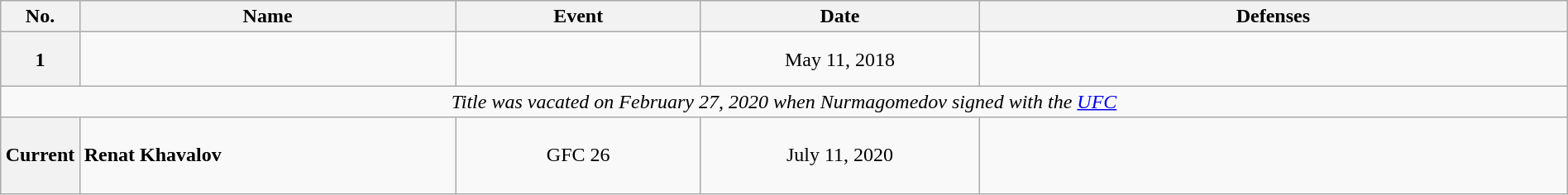<table class="wikitable" width=100%>
<tr>
<th width=1%>No.</th>
<th width=23%>Name</th>
<th width=15%>Event</th>
<th width=17%>Date</th>
<th width=36%>Defenses</th>
</tr>
<tr>
<th>1</th>
<td align=left><br></td>
<td align=center><br></td>
<td align=center>May 11, 2018</td>
<td><br><br></td>
</tr>
<tr>
<td colspan="5" align="center"><em>Title was vacated on February 27, 2020 when Nurmagomedov signed with the <a href='#'>UFC</a></em></td>
</tr>
<tr>
<th>Current</th>
<td align="left"> <strong>Renat Khavalov</strong><br></td>
<td align="center">GFC 26<br></td>
<td align="center">July 11, 2020</td>
<td><br><br><br></td>
</tr>
</table>
